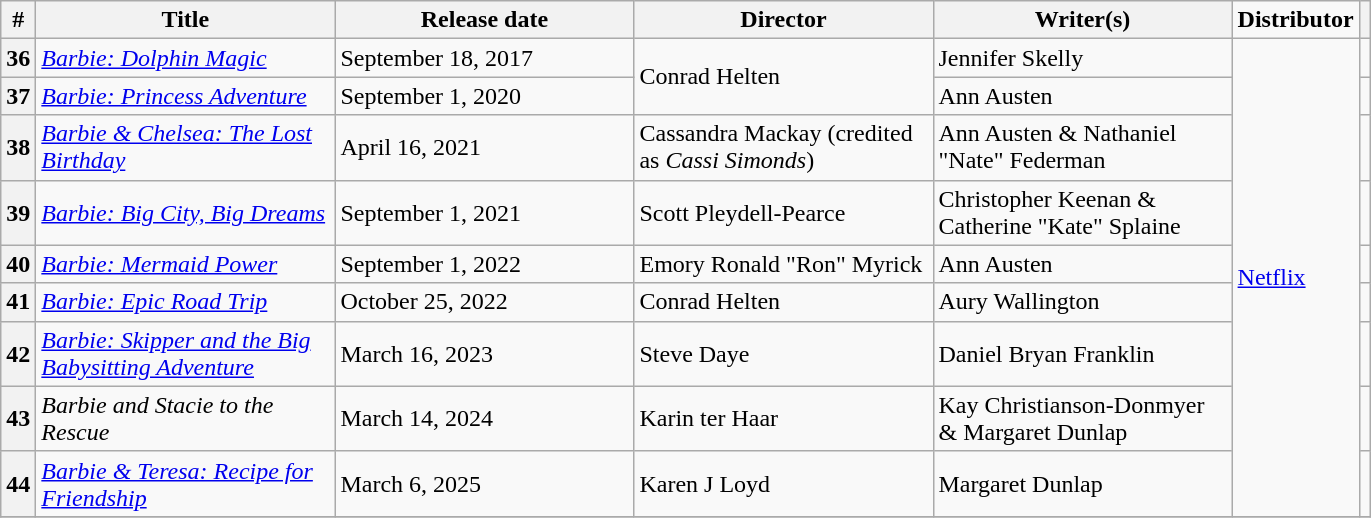<table class="wikitable sortable">
<tr>
<th style="width: 1em;">#</th>
<th style="width: 12em;">Title</th>
<th style="width: 12em;">Release date</th>
<th style="width: 12em;">Director</th>
<th style="width: 12em;">Writer(s)</th>
<td><strong>Distributor</strong></td>
<th></th>
</tr>
<tr>
<th><strong>36</strong></th>
<td><em><a href='#'>Barbie: Dolphin Magic</a></em></td>
<td>September 18, 2017</td>
<td rowspan="2">Conrad Helten</td>
<td>Jennifer Skelly</td>
<td rowspan="9"><a href='#'>Netflix</a></td>
<td></td>
</tr>
<tr>
<th><strong>37</strong></th>
<td><em><a href='#'>Barbie: Princess Adventure</a></em></td>
<td>September 1, 2020</td>
<td>Ann Austen</td>
<td></td>
</tr>
<tr>
<th><strong>38</strong></th>
<td><em><a href='#'>Barbie & Chelsea: The Lost Birthday</a></em></td>
<td>April 16, 2021</td>
<td>Cassandra Mackay (credited as <em>Cassi Simonds</em>)</td>
<td>Ann Austen & Nathaniel "Nate" Federman</td>
<td></td>
</tr>
<tr>
<th><strong>39</strong></th>
<td><em><a href='#'>Barbie: Big City, Big Dreams</a></em></td>
<td>September 1, 2021</td>
<td>Scott Pleydell-Pearce</td>
<td>Christopher Keenan & Catherine "Kate" Splaine</td>
<td></td>
</tr>
<tr>
<th><strong>40</strong></th>
<td><em><a href='#'>Barbie: Mermaid Power</a></em></td>
<td>September 1, 2022</td>
<td>Emory Ronald "Ron" Myrick</td>
<td>Ann Austen</td>
<td></td>
</tr>
<tr>
<th><strong>41</strong></th>
<td><em><a href='#'>Barbie: Epic Road Trip</a></em></td>
<td>October 25, 2022</td>
<td>Conrad Helten</td>
<td>Aury Wallington</td>
<td></td>
</tr>
<tr>
<th><strong>42</strong></th>
<td><em><a href='#'>Barbie: Skipper and the Big Babysitting Adventure</a></em></td>
<td>March 16, 2023</td>
<td>Steve Daye</td>
<td>Daniel Bryan Franklin</td>
<td></td>
</tr>
<tr>
<th>43</th>
<td><em>Barbie and Stacie to the Rescue</em></td>
<td>March 14, 2024</td>
<td>Karin ter Haar</td>
<td>Kay Christianson-Donmyer & Margaret Dunlap</td>
<td></td>
</tr>
<tr>
<th>44</th>
<td><em><a href='#'>Barbie & Teresa: Recipe for Friendship</a></em></td>
<td>March 6, 2025</td>
<td>Karen J Loyd</td>
<td>Margaret Dunlap</td>
<td></td>
</tr>
<tr>
</tr>
</table>
